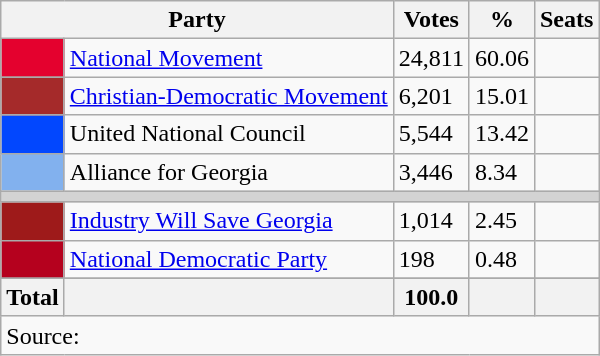<table class="wikitable">
<tr>
<th colspan="2">Party</th>
<th scope="col">Votes</th>
<th scope="col">%</th>
<th scope="col">Seats</th>
</tr>
<tr>
<td style="background:#e4012e"></td>
<td align=left><a href='#'>National Movement</a></td>
<td>24,811</td>
<td>60.06</td>
<td align=right></td>
</tr>
<tr>
<td style="background:#A52A2A"></td>
<td align=left><a href='#'>Christian-Democratic Movement</a></td>
<td>6,201</td>
<td>15.01</td>
<td align=right></td>
</tr>
<tr>
<td style="background:#0247FE"></td>
<td align=left>United National Council </td>
<td>5,544</td>
<td>13.42</td>
<td align=right></td>
</tr>
<tr>
<td style="background:#82B1EE"></td>
<td align=left>Alliance for Georgia </td>
<td>3,446</td>
<td>8.34</td>
<td align=right></td>
</tr>
<tr>
<td colspan=5 bgcolor=lightgrey></td>
</tr>
<tr>
<td style="background:#9E1A1A"></td>
<td align=left><a href='#'>Industry Will Save Georgia</a></td>
<td>1,014</td>
<td>2.45</td>
<td align=right></td>
</tr>
<tr>
<td style="background:#b5011e"></td>
<td align=left><a href='#'>National Democratic Party</a></td>
<td>198</td>
<td>0.48</td>
<td align=right></td>
</tr>
<tr>
</tr>
<tr>
<th colspan=1>Total</th>
<th></th>
<th>100.0</th>
<th></th>
<th></th>
</tr>
<tr>
<td colspan=5>Source: </td>
</tr>
</table>
